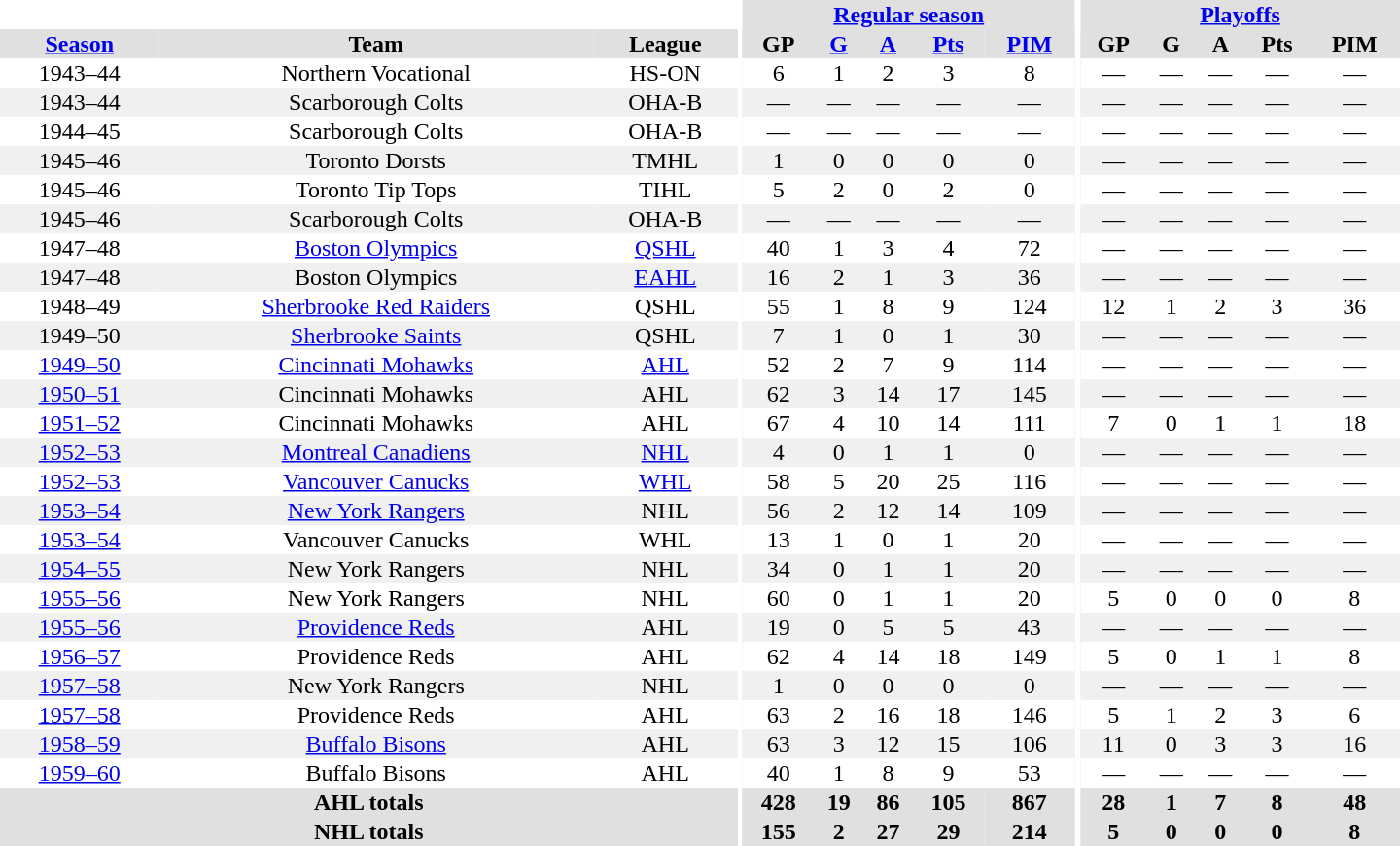<table border="0" cellpadding="1" cellspacing="0" style="text-align:center; width:60em">
<tr bgcolor="#e0e0e0">
<th colspan="3" bgcolor="#ffffff"></th>
<th rowspan="100" bgcolor="#ffffff"></th>
<th colspan="5"><a href='#'>Regular season</a></th>
<th rowspan="100" bgcolor="#ffffff"></th>
<th colspan="5"><a href='#'>Playoffs</a></th>
</tr>
<tr bgcolor="#e0e0e0">
<th><a href='#'>Season</a></th>
<th>Team</th>
<th>League</th>
<th>GP</th>
<th><a href='#'>G</a></th>
<th><a href='#'>A</a></th>
<th><a href='#'>Pts</a></th>
<th><a href='#'>PIM</a></th>
<th>GP</th>
<th>G</th>
<th>A</th>
<th>Pts</th>
<th>PIM</th>
</tr>
<tr>
<td>1943–44</td>
<td>Northern Vocational</td>
<td>HS-ON</td>
<td>6</td>
<td>1</td>
<td>2</td>
<td>3</td>
<td>8</td>
<td>—</td>
<td>—</td>
<td>—</td>
<td>—</td>
<td>—</td>
</tr>
<tr bgcolor="#f0f0f0">
<td>1943–44</td>
<td>Scarborough Colts</td>
<td>OHA-B</td>
<td>—</td>
<td>—</td>
<td>—</td>
<td>—</td>
<td>—</td>
<td>—</td>
<td>—</td>
<td>—</td>
<td>—</td>
<td>—</td>
</tr>
<tr>
<td>1944–45</td>
<td>Scarborough Colts</td>
<td>OHA-B</td>
<td>—</td>
<td>—</td>
<td>—</td>
<td>—</td>
<td>—</td>
<td>—</td>
<td>—</td>
<td>—</td>
<td>—</td>
<td>—</td>
</tr>
<tr bgcolor="#f0f0f0">
<td>1945–46</td>
<td>Toronto Dorsts</td>
<td>TMHL</td>
<td>1</td>
<td>0</td>
<td>0</td>
<td>0</td>
<td>0</td>
<td>—</td>
<td>—</td>
<td>—</td>
<td>—</td>
<td>—</td>
</tr>
<tr>
<td>1945–46</td>
<td>Toronto Tip Tops</td>
<td>TIHL</td>
<td>5</td>
<td>2</td>
<td>0</td>
<td>2</td>
<td>0</td>
<td>—</td>
<td>—</td>
<td>—</td>
<td>—</td>
<td>—</td>
</tr>
<tr bgcolor="#f0f0f0">
<td>1945–46</td>
<td>Scarborough Colts</td>
<td>OHA-B</td>
<td>—</td>
<td>—</td>
<td>—</td>
<td>—</td>
<td>—</td>
<td>—</td>
<td>—</td>
<td>—</td>
<td>—</td>
<td>—</td>
</tr>
<tr>
<td>1947–48</td>
<td><a href='#'>Boston Olympics</a></td>
<td><a href='#'>QSHL</a></td>
<td>40</td>
<td>1</td>
<td>3</td>
<td>4</td>
<td>72</td>
<td>—</td>
<td>—</td>
<td>—</td>
<td>—</td>
<td>—</td>
</tr>
<tr bgcolor="#f0f0f0">
<td>1947–48</td>
<td>Boston Olympics</td>
<td><a href='#'>EAHL</a></td>
<td>16</td>
<td>2</td>
<td>1</td>
<td>3</td>
<td>36</td>
<td>—</td>
<td>—</td>
<td>—</td>
<td>—</td>
<td>—</td>
</tr>
<tr>
<td>1948–49</td>
<td><a href='#'>Sherbrooke Red Raiders</a></td>
<td>QSHL</td>
<td>55</td>
<td>1</td>
<td>8</td>
<td>9</td>
<td>124</td>
<td>12</td>
<td>1</td>
<td>2</td>
<td>3</td>
<td>36</td>
</tr>
<tr bgcolor="#f0f0f0">
<td>1949–50</td>
<td><a href='#'>Sherbrooke Saints</a></td>
<td>QSHL</td>
<td>7</td>
<td>1</td>
<td>0</td>
<td>1</td>
<td>30</td>
<td>—</td>
<td>—</td>
<td>—</td>
<td>—</td>
<td>—</td>
</tr>
<tr>
<td><a href='#'>1949–50</a></td>
<td><a href='#'>Cincinnati Mohawks</a></td>
<td><a href='#'>AHL</a></td>
<td>52</td>
<td>2</td>
<td>7</td>
<td>9</td>
<td>114</td>
<td>—</td>
<td>—</td>
<td>—</td>
<td>—</td>
<td>—</td>
</tr>
<tr bgcolor="#f0f0f0">
<td><a href='#'>1950–51</a></td>
<td>Cincinnati Mohawks</td>
<td>AHL</td>
<td>62</td>
<td>3</td>
<td>14</td>
<td>17</td>
<td>145</td>
<td>—</td>
<td>—</td>
<td>—</td>
<td>—</td>
<td>—</td>
</tr>
<tr>
<td><a href='#'>1951–52</a></td>
<td>Cincinnati Mohawks</td>
<td>AHL</td>
<td>67</td>
<td>4</td>
<td>10</td>
<td>14</td>
<td>111</td>
<td>7</td>
<td>0</td>
<td>1</td>
<td>1</td>
<td>18</td>
</tr>
<tr bgcolor="#f0f0f0">
<td><a href='#'>1952–53</a></td>
<td><a href='#'>Montreal Canadiens</a></td>
<td><a href='#'>NHL</a></td>
<td>4</td>
<td>0</td>
<td>1</td>
<td>1</td>
<td>0</td>
<td>—</td>
<td>—</td>
<td>—</td>
<td>—</td>
<td>—</td>
</tr>
<tr>
<td><a href='#'>1952–53</a></td>
<td><a href='#'>Vancouver Canucks</a></td>
<td><a href='#'>WHL</a></td>
<td>58</td>
<td>5</td>
<td>20</td>
<td>25</td>
<td>116</td>
<td>—</td>
<td>—</td>
<td>—</td>
<td>—</td>
<td>—</td>
</tr>
<tr bgcolor="#f0f0f0">
<td><a href='#'>1953–54</a></td>
<td><a href='#'>New York Rangers</a></td>
<td>NHL</td>
<td>56</td>
<td>2</td>
<td>12</td>
<td>14</td>
<td>109</td>
<td>—</td>
<td>—</td>
<td>—</td>
<td>—</td>
<td>—</td>
</tr>
<tr>
<td><a href='#'>1953–54</a></td>
<td>Vancouver Canucks</td>
<td>WHL</td>
<td>13</td>
<td>1</td>
<td>0</td>
<td>1</td>
<td>20</td>
<td>—</td>
<td>—</td>
<td>—</td>
<td>—</td>
<td>—</td>
</tr>
<tr bgcolor="#f0f0f0">
<td><a href='#'>1954–55</a></td>
<td>New York Rangers</td>
<td>NHL</td>
<td>34</td>
<td>0</td>
<td>1</td>
<td>1</td>
<td>20</td>
<td>—</td>
<td>—</td>
<td>—</td>
<td>—</td>
<td>—</td>
</tr>
<tr>
<td><a href='#'>1955–56</a></td>
<td>New York Rangers</td>
<td>NHL</td>
<td>60</td>
<td>0</td>
<td>1</td>
<td>1</td>
<td>20</td>
<td>5</td>
<td>0</td>
<td>0</td>
<td>0</td>
<td>8</td>
</tr>
<tr bgcolor="#f0f0f0">
<td><a href='#'>1955–56</a></td>
<td><a href='#'>Providence Reds</a></td>
<td>AHL</td>
<td>19</td>
<td>0</td>
<td>5</td>
<td>5</td>
<td>43</td>
<td>—</td>
<td>—</td>
<td>—</td>
<td>—</td>
<td>—</td>
</tr>
<tr>
<td><a href='#'>1956–57</a></td>
<td>Providence Reds</td>
<td>AHL</td>
<td>62</td>
<td>4</td>
<td>14</td>
<td>18</td>
<td>149</td>
<td>5</td>
<td>0</td>
<td>1</td>
<td>1</td>
<td>8</td>
</tr>
<tr bgcolor="#f0f0f0">
<td><a href='#'>1957–58</a></td>
<td>New York Rangers</td>
<td>NHL</td>
<td>1</td>
<td>0</td>
<td>0</td>
<td>0</td>
<td>0</td>
<td>—</td>
<td>—</td>
<td>—</td>
<td>—</td>
<td>—</td>
</tr>
<tr>
<td><a href='#'>1957–58</a></td>
<td>Providence Reds</td>
<td>AHL</td>
<td>63</td>
<td>2</td>
<td>16</td>
<td>18</td>
<td>146</td>
<td>5</td>
<td>1</td>
<td>2</td>
<td>3</td>
<td>6</td>
</tr>
<tr bgcolor="#f0f0f0">
<td><a href='#'>1958–59</a></td>
<td><a href='#'>Buffalo Bisons</a></td>
<td>AHL</td>
<td>63</td>
<td>3</td>
<td>12</td>
<td>15</td>
<td>106</td>
<td>11</td>
<td>0</td>
<td>3</td>
<td>3</td>
<td>16</td>
</tr>
<tr>
<td><a href='#'>1959–60</a></td>
<td>Buffalo Bisons</td>
<td>AHL</td>
<td>40</td>
<td>1</td>
<td>8</td>
<td>9</td>
<td>53</td>
<td>—</td>
<td>—</td>
<td>—</td>
<td>—</td>
<td>—</td>
</tr>
<tr bgcolor="#e0e0e0">
<th colspan="3">AHL totals</th>
<th>428</th>
<th>19</th>
<th>86</th>
<th>105</th>
<th>867</th>
<th>28</th>
<th>1</th>
<th>7</th>
<th>8</th>
<th>48</th>
</tr>
<tr bgcolor="#e0e0e0">
<th colspan="3">NHL totals</th>
<th>155</th>
<th>2</th>
<th>27</th>
<th>29</th>
<th>214</th>
<th>5</th>
<th>0</th>
<th>0</th>
<th>0</th>
<th>8</th>
</tr>
</table>
